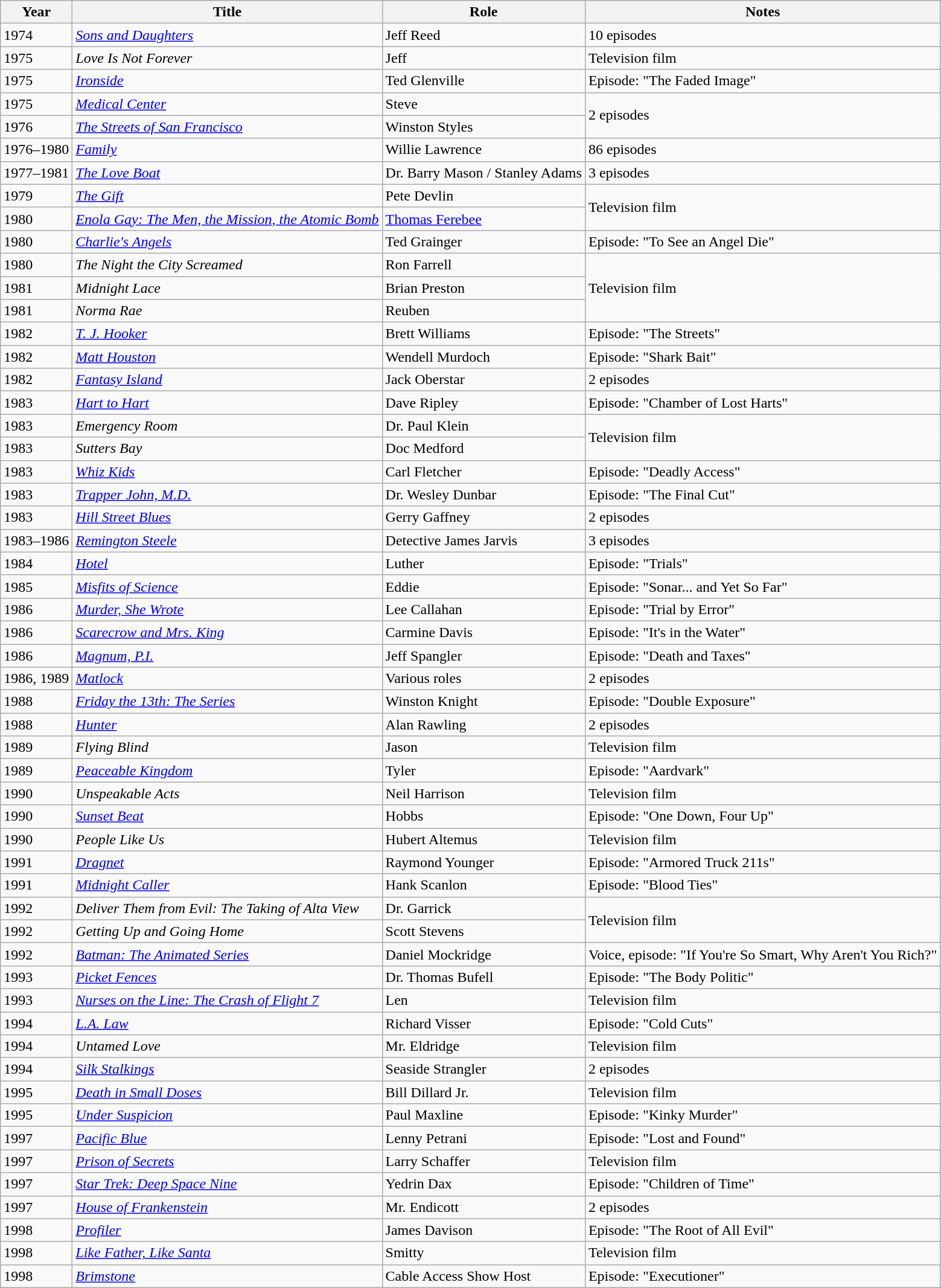<table class="wikitable sortable">
<tr>
<th>Year</th>
<th>Title</th>
<th>Role</th>
<th>Notes</th>
</tr>
<tr>
<td>1974</td>
<td><a href='#'><em>Sons and Daughters</em></a></td>
<td>Jeff Reed</td>
<td>10 episodes</td>
</tr>
<tr>
<td>1975</td>
<td><em>Love Is Not Forever</em></td>
<td>Jeff</td>
<td>Television film</td>
</tr>
<tr>
<td>1975</td>
<td><a href='#'><em>Ironside</em></a></td>
<td>Ted Glenville</td>
<td>Episode: "The Faded Image"</td>
</tr>
<tr>
<td>1975</td>
<td><a href='#'><em>Medical Center</em></a></td>
<td>Steve</td>
<td rowspan="2">2 episodes</td>
</tr>
<tr>
<td>1976</td>
<td><em><a href='#'>The Streets of San Francisco</a></em></td>
<td>Winston Styles</td>
</tr>
<tr>
<td>1976–1980</td>
<td><a href='#'><em>Family</em></a></td>
<td>Willie Lawrence</td>
<td>86 episodes</td>
</tr>
<tr>
<td>1977–1981</td>
<td><em><a href='#'>The Love Boat</a></em></td>
<td>Dr. Barry Mason / Stanley Adams</td>
<td>3 episodes</td>
</tr>
<tr>
<td>1979</td>
<td><a href='#'><em>The Gift</em></a></td>
<td>Pete Devlin</td>
<td rowspan="2">Television film</td>
</tr>
<tr>
<td>1980</td>
<td><em><a href='#'>Enola Gay: The Men, the Mission, the Atomic Bomb</a></em></td>
<td><a href='#'>Thomas Ferebee</a></td>
</tr>
<tr>
<td>1980</td>
<td><em><a href='#'>Charlie's Angels</a></em></td>
<td>Ted Grainger</td>
<td>Episode: "To See an Angel Die"</td>
</tr>
<tr>
<td>1980</td>
<td><em>The Night the City Screamed</em></td>
<td>Ron Farrell</td>
<td rowspan="3">Television film</td>
</tr>
<tr>
<td>1981</td>
<td><em>Midnight Lace</em></td>
<td>Brian Preston</td>
</tr>
<tr>
<td>1981</td>
<td><em>Norma Rae</em></td>
<td>Reuben</td>
</tr>
<tr>
<td>1982</td>
<td><em><a href='#'>T. J. Hooker</a></em></td>
<td>Brett Williams</td>
<td>Episode: "The Streets"</td>
</tr>
<tr>
<td>1982</td>
<td><em><a href='#'>Matt Houston</a></em></td>
<td>Wendell Murdoch</td>
<td>Episode: "Shark Bait"</td>
</tr>
<tr>
<td>1982</td>
<td><em><a href='#'>Fantasy Island</a></em></td>
<td>Jack Oberstar</td>
<td>2 episodes</td>
</tr>
<tr>
<td>1983</td>
<td><em><a href='#'>Hart to Hart</a></em></td>
<td>Dave Ripley</td>
<td>Episode: "Chamber of Lost Harts"</td>
</tr>
<tr>
<td>1983</td>
<td><em>Emergency Room</em></td>
<td>Dr. Paul Klein</td>
<td rowspan="2">Television film</td>
</tr>
<tr>
<td>1983</td>
<td><em>Sutters Bay</em></td>
<td>Doc Medford</td>
</tr>
<tr>
<td>1983</td>
<td><a href='#'><em>Whiz Kids</em></a></td>
<td>Carl Fletcher</td>
<td>Episode: "Deadly Access"</td>
</tr>
<tr>
<td>1983</td>
<td><em><a href='#'>Trapper John, M.D.</a></em></td>
<td>Dr. Wesley Dunbar</td>
<td>Episode: "The Final Cut"</td>
</tr>
<tr>
<td>1983</td>
<td><em><a href='#'>Hill Street Blues</a></em></td>
<td>Gerry Gaffney</td>
<td>2 episodes</td>
</tr>
<tr>
<td>1983–1986</td>
<td><em><a href='#'>Remington Steele</a></em></td>
<td>Detective James Jarvis</td>
<td>3 episodes</td>
</tr>
<tr>
<td>1984</td>
<td><a href='#'><em>Hotel</em></a></td>
<td>Luther</td>
<td>Episode: "Trials"</td>
</tr>
<tr>
<td>1985</td>
<td><em><a href='#'>Misfits of Science</a></em></td>
<td>Eddie</td>
<td>Episode: "Sonar... and Yet So Far"</td>
</tr>
<tr>
<td>1986</td>
<td><em><a href='#'>Murder, She Wrote</a></em></td>
<td>Lee Callahan</td>
<td>Episode: "Trial by Error"</td>
</tr>
<tr>
<td>1986</td>
<td><em><a href='#'>Scarecrow and Mrs. King</a></em></td>
<td>Carmine Davis</td>
<td>Episode: "It's in the Water"</td>
</tr>
<tr>
<td>1986</td>
<td><em><a href='#'>Magnum, P.I.</a></em></td>
<td>Jeff Spangler</td>
<td>Episode: "Death and Taxes"</td>
</tr>
<tr>
<td>1986, 1989</td>
<td><a href='#'><em>Matlock</em></a></td>
<td>Various roles</td>
<td>2 episodes</td>
</tr>
<tr>
<td>1988</td>
<td><em><a href='#'>Friday the 13th: The Series</a></em></td>
<td>Winston Knight</td>
<td>Episode: "Double Exposure"</td>
</tr>
<tr>
<td>1988</td>
<td><a href='#'><em>Hunter</em></a></td>
<td>Alan Rawling</td>
<td>2 episodes</td>
</tr>
<tr>
<td>1989</td>
<td><em>Flying Blind</em></td>
<td>Jason</td>
<td>Television film</td>
</tr>
<tr>
<td>1989</td>
<td><a href='#'><em>Peaceable Kingdom</em></a></td>
<td>Tyler</td>
<td>Episode: "Aardvark"</td>
</tr>
<tr>
<td>1990</td>
<td><em>Unspeakable Acts</em></td>
<td>Neil Harrison</td>
<td>Television film</td>
</tr>
<tr>
<td>1990</td>
<td><em><a href='#'>Sunset Beat</a></em></td>
<td>Hobbs</td>
<td>Episode: "One Down, Four Up"</td>
</tr>
<tr>
<td>1990</td>
<td><em>People Like Us</em></td>
<td>Hubert Altemus</td>
<td>Television film</td>
</tr>
<tr>
<td>1991</td>
<td><a href='#'><em>Dragnet</em></a></td>
<td>Raymond Younger</td>
<td>Episode: "Armored Truck 211s"</td>
</tr>
<tr>
<td>1991</td>
<td><em><a href='#'>Midnight Caller</a></em></td>
<td>Hank Scanlon</td>
<td>Episode: "Blood Ties"</td>
</tr>
<tr>
<td>1992</td>
<td><em>Deliver Them from Evil: The Taking of Alta View</em></td>
<td>Dr. Garrick</td>
<td rowspan="2">Television film</td>
</tr>
<tr>
<td>1992</td>
<td><em>Getting Up and Going Home</em></td>
<td>Scott Stevens</td>
</tr>
<tr>
<td>1992</td>
<td><em><a href='#'>Batman: The Animated Series</a></em></td>
<td>Daniel Mockridge</td>
<td>Voice, episode: "If You're So Smart, Why Aren't You Rich?"</td>
</tr>
<tr>
<td>1993</td>
<td><em><a href='#'>Picket Fences</a></em></td>
<td>Dr. Thomas Bufell</td>
<td>Episode: "The Body Politic"</td>
</tr>
<tr>
<td>1993</td>
<td><em><a href='#'>Nurses on the Line: The Crash of Flight 7</a></em></td>
<td>Len</td>
<td>Television film</td>
</tr>
<tr>
<td>1994</td>
<td><em><a href='#'>L.A. Law</a></em></td>
<td>Richard Visser</td>
<td>Episode: "Cold Cuts"</td>
</tr>
<tr>
<td>1994</td>
<td><em>Untamed Love</em></td>
<td>Mr. Eldridge</td>
<td>Television film</td>
</tr>
<tr>
<td>1994</td>
<td><em><a href='#'>Silk Stalkings</a></em></td>
<td>Seaside Strangler</td>
<td>2 episodes</td>
</tr>
<tr>
<td>1995</td>
<td><em><a href='#'>Death in Small Doses</a></em></td>
<td>Bill Dillard Jr.</td>
<td>Television film</td>
</tr>
<tr>
<td>1995</td>
<td><a href='#'><em>Under Suspicion</em></a></td>
<td>Paul Maxline</td>
<td>Episode: "Kinky Murder"</td>
</tr>
<tr>
<td>1997</td>
<td><a href='#'><em>Pacific Blue</em></a></td>
<td>Lenny Petrani</td>
<td>Episode: "Lost and Found"</td>
</tr>
<tr>
<td>1997</td>
<td><em><a href='#'>Prison of Secrets</a></em></td>
<td>Larry Schaffer</td>
<td>Television film</td>
</tr>
<tr>
<td>1997</td>
<td><em><a href='#'>Star Trek: Deep Space Nine</a></em></td>
<td>Yedrin Dax</td>
<td>Episode: "Children of Time"</td>
</tr>
<tr>
<td>1997</td>
<td><a href='#'><em>House of Frankenstein</em></a></td>
<td>Mr. Endicott</td>
<td>2 episodes</td>
</tr>
<tr>
<td>1998</td>
<td><a href='#'><em>Profiler</em></a></td>
<td>James Davison</td>
<td>Episode: "The Root of All Evil"</td>
</tr>
<tr>
<td>1998</td>
<td><em><a href='#'>Like Father, Like Santa</a></em></td>
<td>Smitty</td>
<td>Television film</td>
</tr>
<tr>
<td>1998</td>
<td><a href='#'><em>Brimstone</em></a></td>
<td>Cable Access Show Host</td>
<td>Episode: "Executioner"</td>
</tr>
</table>
